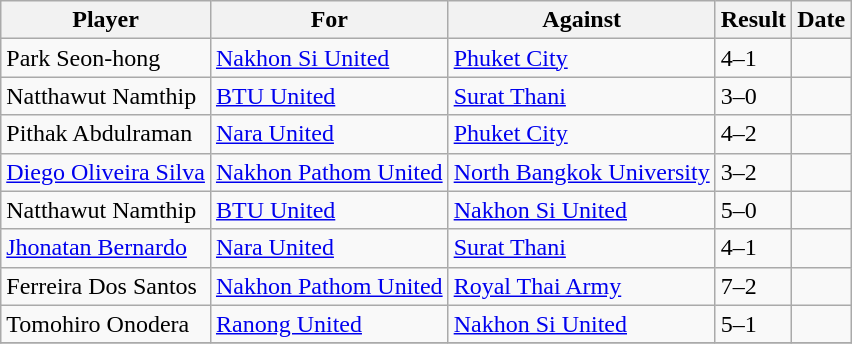<table class="wikitable sortable">
<tr>
<th>Player</th>
<th>For</th>
<th>Against</th>
<th align=center>Result</th>
<th>Date</th>
</tr>
<tr>
<td> Park Seon-hong</td>
<td><a href='#'>Nakhon Si United</a></td>
<td><a href='#'>Phuket City</a></td>
<td>4–1</td>
<td></td>
</tr>
<tr>
<td> Natthawut Namthip</td>
<td><a href='#'>BTU United</a></td>
<td><a href='#'>Surat Thani</a></td>
<td>3–0</td>
<td></td>
</tr>
<tr>
<td> Pithak Abdulraman</td>
<td><a href='#'>Nara United</a></td>
<td><a href='#'>Phuket City</a></td>
<td>4–2</td>
<td></td>
</tr>
<tr>
<td> <a href='#'>Diego Oliveira Silva</a></td>
<td><a href='#'>Nakhon Pathom United</a></td>
<td><a href='#'>North Bangkok University</a></td>
<td>3–2</td>
<td></td>
</tr>
<tr>
<td> Natthawut Namthip</td>
<td><a href='#'>BTU United</a></td>
<td><a href='#'>Nakhon Si United</a></td>
<td>5–0</td>
<td></td>
</tr>
<tr>
<td> <a href='#'>Jhonatan Bernardo</a></td>
<td><a href='#'>Nara United</a></td>
<td><a href='#'>Surat Thani</a></td>
<td>4–1</td>
<td></td>
</tr>
<tr>
<td> Ferreira Dos Santos</td>
<td><a href='#'>Nakhon Pathom United</a></td>
<td><a href='#'>Royal Thai Army</a></td>
<td>7–2</td>
<td></td>
</tr>
<tr>
<td> Tomohiro Onodera</td>
<td><a href='#'>Ranong United</a></td>
<td><a href='#'>Nakhon Si United</a></td>
<td>5–1</td>
<td></td>
</tr>
<tr>
</tr>
</table>
